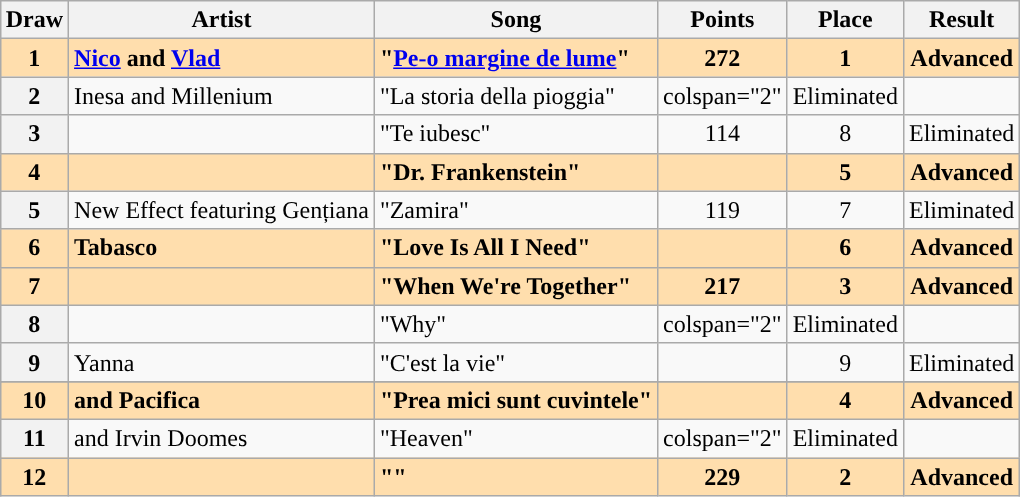<table class="wikitable sortable plainrowheaders" style="margin: 1em auto 1em auto; text-align:center">
<tr>
<th scope="col">Draw</th>
<th scope="col">Artist</th>
<th scope="col">Song</th>
<th scope="col">Points</th>
<th scope="col">Place</th>
<th scope="col">Result</th>
</tr>
<tr style="font-weight:bold; background:navajowhite;">
<th scope="row" style="text-align:center; font-weight:bold; background:navajowhite;">1</th>
<td style="text-align:left;"><a href='#'>Nico</a> and <a href='#'>Vlad</a></td>
<td style="text-align:left;">"<a href='#'>Pe-o margine de lume</a>"</td>
<td>272</td>
<td>1</td>
<td>Advanced</td>
</tr>
<tr>
<th scope="row" style="text-align:center;">2</th>
<td style="text-align:left;">Inesa and Millenium</td>
<td style="text-align:left;">"La storia della pioggia"</td>
<td>colspan="2" </td>
<td>Eliminated</td>
</tr>
<tr>
<th scope="row" style="text-align:center;">3</th>
<td style="text-align:left;"></td>
<td style="text-align:left;">"Te iubesc"</td>
<td>114</td>
<td>8</td>
<td>Eliminated</td>
</tr>
<tr style="background:navajowhite;">
<th scope="row" style="text-align:center; font-weight:bold; background:navajowhite;">4</th>
<td style="text-align:left;"><strong></strong></td>
<td style="text-align:left;"><strong>"Dr. Frankenstein"</strong></td>
<td></td>
<td><strong>5</strong></td>
<td><strong>Advanced</strong></td>
</tr>
<tr>
<th scope="row" style="text-align:center;">5</th>
<td style="text-align:left;">New Effect featuring Gențiana</td>
<td style="text-align:left;">"Zamira"</td>
<td>119</td>
<td>7</td>
<td>Eliminated</td>
</tr>
<tr style="background:navajowhite;">
<th scope="row" style="text-align:center; font-weight:bold; background:navajowhite;">6</th>
<td style="text-align:left;"><strong>Tabasco</strong></td>
<td style="text-align:left;"><strong>"Love Is All I Need"</strong></td>
<td></td>
<td><strong>6</strong></td>
<td><strong>Advanced</strong></td>
</tr>
<tr style="font-weight:bold; background:navajowhite;">
<th scope="row" style="text-align:center; font-weight:bold; background:navajowhite;">7</th>
<td style="text-align:left;"></td>
<td style="text-align:left;">"When We're Together"</td>
<td>217</td>
<td>3</td>
<td>Advanced</td>
</tr>
<tr>
<th scope="row" style="text-align:center;">8</th>
<td style="text-align:left;"></td>
<td style="text-align:left;">"Why"</td>
<td>colspan="2" </td>
<td>Eliminated</td>
</tr>
<tr>
<th scope="row" style="text-align:center;">9</th>
<td style="text-align:left;">Yanna</td>
<td style="text-align:left;">"C'est la vie"</td>
<td></td>
<td>9</td>
<td>Eliminated</td>
</tr>
<tr>
</tr>
<tr style="background:navajowhite;">
<th scope="row" style="text-align:center; font-weight:bold; background:navajowhite;">10</th>
<td style="text-align:left;"><strong> and Pacifica</strong></td>
<td style="text-align:left;"><strong>"Prea mici sunt cuvintele"</strong></td>
<td></td>
<td><strong>4</strong></td>
<td><strong>Advanced</strong></td>
</tr>
<tr>
<th scope="row" style="text-align:center;">11</th>
<td style="text-align:left;"> and Irvin Doomes</td>
<td style="text-align:left;">"Heaven"</td>
<td>colspan="2" </td>
<td>Eliminated</td>
</tr>
<tr style="font-weight:bold; background:navajowhite;">
<th scope="row" style="text-align:center; font-weight:bold; background:navajowhite;">12</th>
<td style="text-align:left;"></td>
<td style="text-align:left;">""</td>
<td>229</td>
<td>2</td>
<td>Advanced</td>
</tr>
</table>
